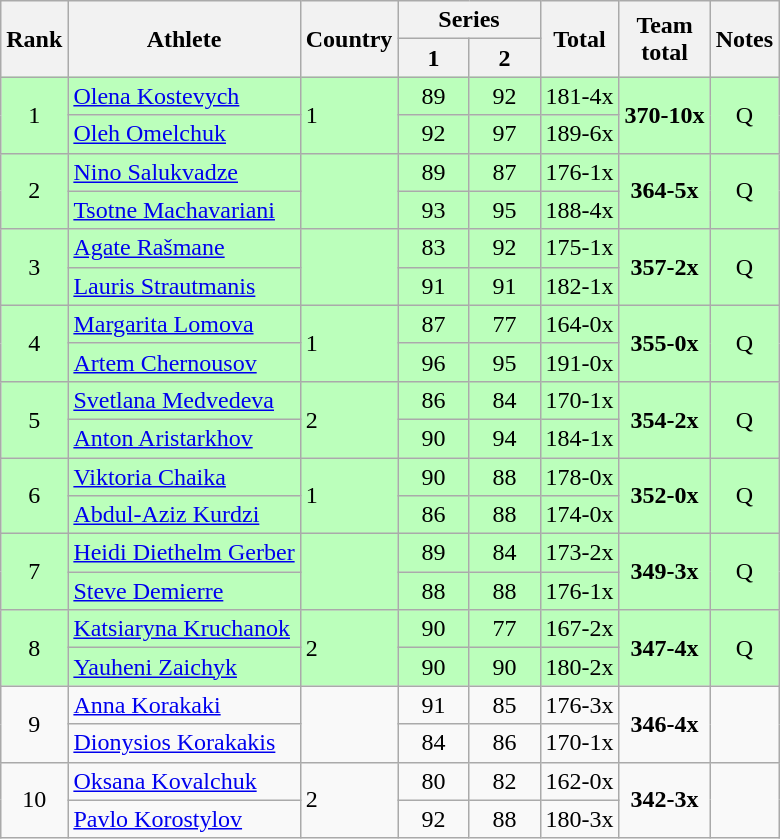<table class="wikitable sortable" style="text-align:center">
<tr>
<th rowspan=2>Rank</th>
<th rowspan=2>Athlete</th>
<th rowspan=2>Country</th>
<th colspan=2>Series</th>
<th rowspan=2>Total</th>
<th rowspan=2>Team<br>total</th>
<th rowspan=2>Notes</th>
</tr>
<tr>
<th class="unsortable" width="40px">1</th>
<th class="unsortable" width="40px">2</th>
</tr>
<tr bgcolor=bbffbb>
<td rowspan=2>1</td>
<td align=left><a href='#'>Olena Kostevych</a></td>
<td rowspan=2 align=left> 1</td>
<td>89</td>
<td>92</td>
<td>181-4x</td>
<td rowspan=2><strong>370-10x</strong></td>
<td rowspan=2>Q</td>
</tr>
<tr bgcolor=bbffbb>
<td align=left><a href='#'>Oleh Omelchuk</a></td>
<td>92</td>
<td>97</td>
<td>189-6x</td>
</tr>
<tr bgcolor=bbffbb>
<td rowspan=2>2</td>
<td align=left><a href='#'>Nino Salukvadze</a></td>
<td rowspan=2 align=left></td>
<td>89</td>
<td>87</td>
<td>176-1x</td>
<td rowspan=2><strong>364-5x</strong></td>
<td rowspan=2>Q</td>
</tr>
<tr bgcolor=bbffbb>
<td align=left><a href='#'>Tsotne Machavariani</a></td>
<td>93</td>
<td>95</td>
<td>188-4x</td>
</tr>
<tr bgcolor=bbffbb>
<td rowspan=2>3</td>
<td align=left><a href='#'>Agate Rašmane</a></td>
<td rowspan=2 align=left></td>
<td>83</td>
<td>92</td>
<td>175-1x</td>
<td rowspan=2><strong>357-2x</strong></td>
<td rowspan=2>Q</td>
</tr>
<tr bgcolor=bbffbb>
<td align=left><a href='#'>Lauris Strautmanis</a></td>
<td>91</td>
<td>91</td>
<td>182-1x</td>
</tr>
<tr bgcolor=bbffbb>
<td rowspan=2>4</td>
<td align=left><a href='#'>Margarita Lomova</a></td>
<td rowspan=2 align=left> 1</td>
<td>87</td>
<td>77</td>
<td>164-0x</td>
<td rowspan=2><strong>355-0x</strong></td>
<td rowspan=2>Q</td>
</tr>
<tr bgcolor=bbffbb>
<td align=left><a href='#'>Artem Chernousov</a></td>
<td>96</td>
<td>95</td>
<td>191-0x</td>
</tr>
<tr bgcolor=bbffbb>
<td rowspan=2>5</td>
<td align=left><a href='#'>Svetlana Medvedeva</a></td>
<td rowspan=2 align=left> 2</td>
<td>86</td>
<td>84</td>
<td>170-1x</td>
<td rowspan=2><strong>354-2x</strong></td>
<td rowspan=2>Q</td>
</tr>
<tr bgcolor=bbffbb>
<td align=left><a href='#'>Anton Aristarkhov</a></td>
<td>90</td>
<td>94</td>
<td>184-1x</td>
</tr>
<tr bgcolor=bbffbb>
<td rowspan=2>6</td>
<td align=left><a href='#'>Viktoria Chaika</a></td>
<td rowspan=2 align=left> 1</td>
<td>90</td>
<td>88</td>
<td>178-0x</td>
<td rowspan=2><strong>352-0x</strong></td>
<td rowspan=2>Q</td>
</tr>
<tr bgcolor=bbffbb>
<td align=left><a href='#'>Abdul-Aziz Kurdzi</a></td>
<td>86</td>
<td>88</td>
<td>174-0x</td>
</tr>
<tr bgcolor=bbffbb>
<td rowspan=2>7</td>
<td align=left><a href='#'>Heidi Diethelm Gerber</a></td>
<td rowspan=2 align=left></td>
<td>89</td>
<td>84</td>
<td>173-2x</td>
<td rowspan=2><strong>349-3x</strong></td>
<td rowspan=2>Q</td>
</tr>
<tr bgcolor="bbffbb">
<td align=left><a href='#'>Steve Demierre</a></td>
<td>88</td>
<td>88</td>
<td>176-1x</td>
</tr>
<tr bgcolor=bbffbb>
<td rowspan=2>8</td>
<td align=left><a href='#'>Katsiaryna Kruchanok</a></td>
<td rowspan=2 align=left> 2</td>
<td>90</td>
<td>77</td>
<td>167-2x</td>
<td rowspan=2><strong>347-4x</strong></td>
<td rowspan=2>Q</td>
</tr>
<tr bgcolor=bbffbb>
<td align=left><a href='#'>Yauheni Zaichyk</a></td>
<td>90</td>
<td>90</td>
<td>180-2x</td>
</tr>
<tr>
<td rowspan=2>9</td>
<td align=left><a href='#'>Anna Korakaki</a></td>
<td rowspan=2 align=left></td>
<td>91</td>
<td>85</td>
<td>176-3x</td>
<td rowspan=2><strong>346-4x</strong></td>
<td rowspan=2></td>
</tr>
<tr>
<td align=left><a href='#'>Dionysios Korakakis</a></td>
<td>84</td>
<td>86</td>
<td>170-1x</td>
</tr>
<tr>
<td rowspan=2>10</td>
<td align=left><a href='#'>Oksana Kovalchuk</a></td>
<td rowspan=2 align=left> 2</td>
<td>80</td>
<td>82</td>
<td>162-0x</td>
<td rowspan=2><strong>342-3x</strong></td>
<td rowspan=2></td>
</tr>
<tr>
<td align=left><a href='#'>Pavlo Korostylov</a></td>
<td>92</td>
<td>88</td>
<td>180-3x</td>
</tr>
</table>
